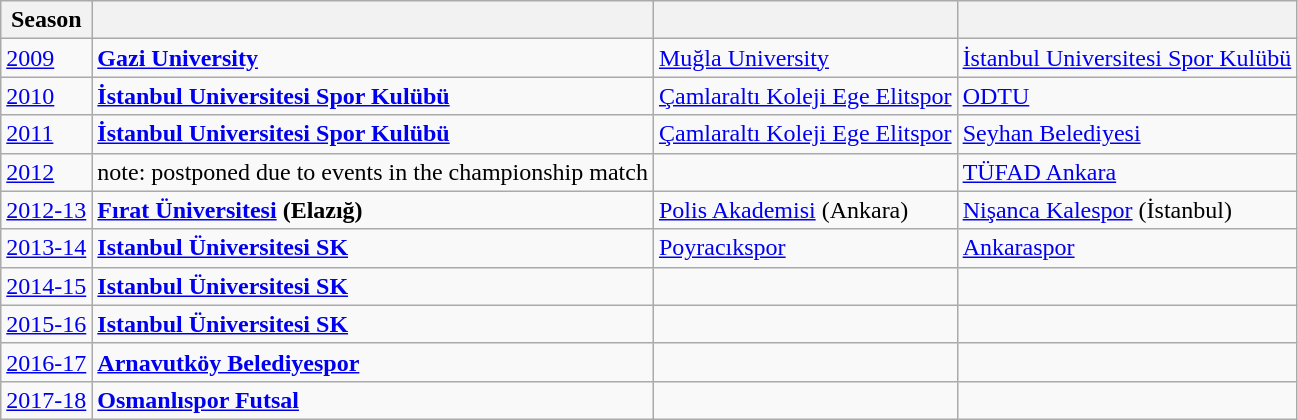<table class="wikitable">
<tr>
<th>Season</th>
<th></th>
<th></th>
<th></th>
</tr>
<tr>
<td><a href='#'>2009</a></td>
<td><strong><a href='#'>Gazi University</a></strong></td>
<td><a href='#'>Muğla University</a></td>
<td><a href='#'>İstanbul Universitesi Spor Kulübü</a></td>
</tr>
<tr>
<td><a href='#'>2010</a></td>
<td><strong><a href='#'>İstanbul Universitesi Spor Kulübü</a></strong></td>
<td><a href='#'>Çamlaraltı Koleji Ege Elitspor</a></td>
<td><a href='#'>ODTU</a></td>
</tr>
<tr>
<td><a href='#'>2011</a></td>
<td><strong><a href='#'>İstanbul Universitesi Spor Kulübü</a></strong></td>
<td><a href='#'>Çamlaraltı Koleji Ege Elitspor</a></td>
<td><a href='#'>Seyhan Belediyesi</a></td>
</tr>
<tr>
<td><a href='#'>2012</a></td>
<td>note: postponed due to events in the championship match</td>
<td></td>
<td><a href='#'>TÜFAD Ankara</a></td>
</tr>
<tr>
<td><a href='#'>2012-13</a></td>
<td><strong><a href='#'>Fırat Üniversitesi</a> (Elazığ)</strong></td>
<td><a href='#'>Polis Akademisi</a> (Ankara)</td>
<td><a href='#'>Nişanca Kalespor</a> (İstanbul)</td>
</tr>
<tr>
<td><a href='#'>2013-14</a></td>
<td><strong><a href='#'>Istanbul Üniversitesi SK</a></strong></td>
<td><a href='#'>Poyracıkspor</a></td>
<td><a href='#'>Ankaraspor</a></td>
</tr>
<tr>
<td><a href='#'>2014-15</a></td>
<td><strong><a href='#'>Istanbul Üniversitesi SK</a></strong></td>
<td></td>
<td></td>
</tr>
<tr>
<td><a href='#'>2015-16</a></td>
<td><strong><a href='#'>Istanbul Üniversitesi SK</a></strong></td>
<td></td>
<td></td>
</tr>
<tr>
<td><a href='#'>2016-17</a></td>
<td><strong><a href='#'>Arnavutköy Belediyespor</a></strong></td>
<td></td>
<td></td>
</tr>
<tr>
<td><a href='#'>2017-18</a></td>
<td><strong><a href='#'>Osmanlıspor Futsal</a></strong></td>
<td></td>
<td></td>
</tr>
</table>
